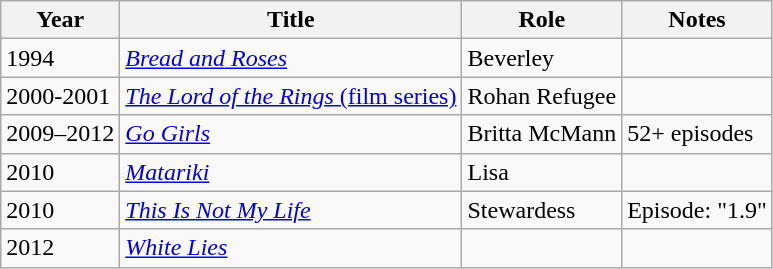<table class="wikitable sortable">
<tr>
<th>Year</th>
<th>Title</th>
<th>Role</th>
<th class="unsortable">Notes</th>
</tr>
<tr>
<td>1994</td>
<td><em><a href='#'>Bread and Roses</a></em></td>
<td>Beverley</td>
<td></td>
</tr>
<tr>
<td>2000-2001</td>
<td><a href='#'><em>The Lord of the Rings</em> (film series)</a></td>
<td>Rohan Refugee</td>
<td></td>
</tr>
<tr>
<td>2009–2012</td>
<td><em><a href='#'>Go Girls</a></em></td>
<td>Britta McMann</td>
<td>52+ episodes</td>
</tr>
<tr>
<td>2010</td>
<td><em><a href='#'>Matariki</a></em></td>
<td>Lisa</td>
<td></td>
</tr>
<tr>
<td>2010</td>
<td><em><a href='#'>This Is Not My Life</a></em></td>
<td>Stewardess</td>
<td>Episode: "1.9"</td>
</tr>
<tr>
<td>2012</td>
<td><em><a href='#'>White Lies</a></em></td>
<td></td>
<td></td>
</tr>
</table>
